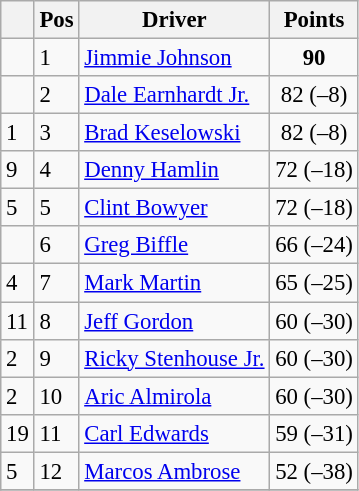<table class="wikitable " style="font-size: 95%;">
<tr>
<th></th>
<th>Pos</th>
<th>Driver</th>
<th>Points</th>
</tr>
<tr>
<td align="left"></td>
<td>1</td>
<td><a href='#'>Jimmie Johnson</a></td>
<td style="text-align:center;"><strong>90</strong></td>
</tr>
<tr>
<td align="left"></td>
<td>2</td>
<td><a href='#'>Dale Earnhardt Jr.</a></td>
<td style="text-align:center;">82 (–8)</td>
</tr>
<tr>
<td align="left"> 1</td>
<td>3</td>
<td><a href='#'>Brad Keselowski</a></td>
<td style="text-align:center;">82 (–8)</td>
</tr>
<tr>
<td align="left"> 9</td>
<td>4</td>
<td><a href='#'>Denny Hamlin</a></td>
<td style="text-align:center;">72 (–18)</td>
</tr>
<tr>
<td align="left"> 5</td>
<td>5</td>
<td><a href='#'>Clint Bowyer</a></td>
<td style="text-align:center;">72 (–18)</td>
</tr>
<tr>
<td align="left"></td>
<td>6</td>
<td><a href='#'>Greg Biffle</a></td>
<td style="text-align:center;">66 (–24)</td>
</tr>
<tr>
<td align="left"> 4</td>
<td>7</td>
<td><a href='#'>Mark Martin</a></td>
<td style="text-align:center;">65 (–25)</td>
</tr>
<tr>
<td align="left"> 11</td>
<td>8</td>
<td><a href='#'>Jeff Gordon</a></td>
<td style="text-align:center;">60 (–30)</td>
</tr>
<tr>
<td align="left"> 2</td>
<td>9</td>
<td><a href='#'>Ricky Stenhouse Jr.</a></td>
<td style="text-align:center;">60 (–30)</td>
</tr>
<tr>
<td align="left"> 2</td>
<td>10</td>
<td><a href='#'>Aric Almirola</a></td>
<td style="text-align:center;">60 (–30)</td>
</tr>
<tr>
<td align="left"> 19</td>
<td>11</td>
<td><a href='#'>Carl Edwards</a></td>
<td style="text-align:center;">59  (–31)</td>
</tr>
<tr>
<td align="left"> 5</td>
<td>12</td>
<td><a href='#'>Marcos Ambrose</a></td>
<td style="text-align:center;">52 (–38)</td>
</tr>
<tr>
</tr>
</table>
